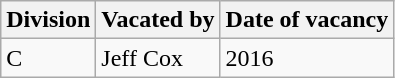<table class = "wikitable">
<tr>
<th>Division</th>
<th>Vacated by</th>
<th>Date of vacancy</th>
</tr>
<tr>
<td>C</td>
<td>Jeff Cox</td>
<td>2016</td>
</tr>
</table>
